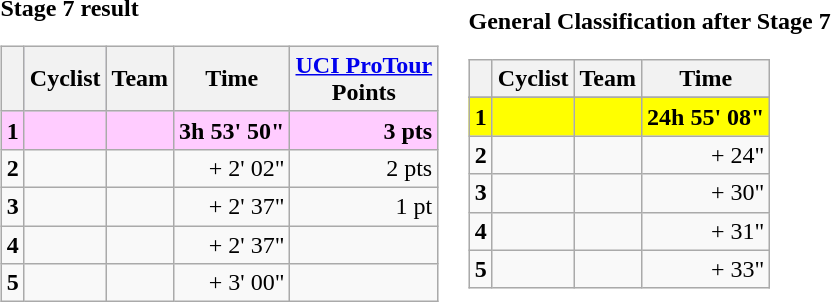<table>
<tr>
<td><strong>Stage 7 result</strong><br><table class="wikitable">
<tr style="background:#ccccff;">
<th></th>
<th>Cyclist</th>
<th>Team</th>
<th>Time</th>
<th><a href='#'>UCI ProTour</a><br>Points</th>
</tr>
<tr bgcolor=#FFCCFF>
<td><strong>1</strong></td>
<td><strong></strong></td>
<td><strong></strong></td>
<td align=right><strong>3h 53' 50"</strong></td>
<td align=right><strong>3 pts</strong></td>
</tr>
<tr>
<td><strong>2</strong></td>
<td></td>
<td></td>
<td align=right>+ 2' 02"</td>
<td align=right>2 pts</td>
</tr>
<tr>
<td><strong>3</strong></td>
<td></td>
<td></td>
<td align=right>+ 2' 37"</td>
<td align=right>1 pt</td>
</tr>
<tr>
<td><strong>4</strong></td>
<td></td>
<td></td>
<td align=right>+ 2' 37"</td>
<td align=right></td>
</tr>
<tr>
<td><strong>5</strong></td>
<td></td>
<td></td>
<td align=right>+ 3' 00"</td>
<td align=right></td>
</tr>
</table>
</td>
<td><strong>General Classification after Stage 7</strong><br><table class="wikitable">
<tr>
<th></th>
<th>Cyclist</th>
<th>Team</th>
<th>Time</th>
</tr>
<tr>
</tr>
<tr style="background:yellow">
<td><strong>1</strong></td>
<td><strong></strong></td>
<td><strong></strong></td>
<td align="right"><strong>24h 55' 08"</strong></td>
</tr>
<tr>
<td><strong>2</strong></td>
<td></td>
<td></td>
<td align="right">+ 24"</td>
</tr>
<tr>
<td><strong>3</strong></td>
<td></td>
<td></td>
<td align="right">+ 30"</td>
</tr>
<tr>
<td><strong>4</strong></td>
<td></td>
<td></td>
<td align="right">+ 31"</td>
</tr>
<tr>
<td><strong>5</strong></td>
<td></td>
<td></td>
<td align="right">+ 33"</td>
</tr>
</table>
</td>
</tr>
</table>
